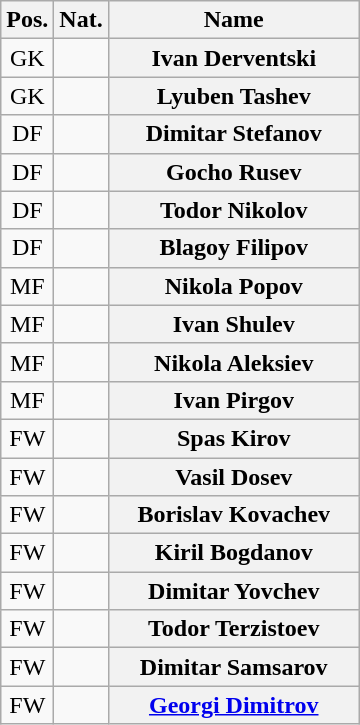<table class="wikitable plainrowheaders" style="text-align:center">
<tr>
<th rowspan="1">Pos.</th>
<th rowspan="1">Nat.</th>
<th rowspan="1" width="160">Name</th>
</tr>
<tr>
<td>GK</td>
<td></td>
<th scope="row">Ivan Derventski</th>
</tr>
<tr>
<td>GK</td>
<td></td>
<th scope="row">Lyuben Tashev</th>
</tr>
<tr>
<td>DF</td>
<td></td>
<th scope="row">Dimitar Stefanov</th>
</tr>
<tr>
<td>DF</td>
<td></td>
<th scope="row">Gocho Rusev</th>
</tr>
<tr>
<td>DF</td>
<td></td>
<th scope="row">Todor Nikolov</th>
</tr>
<tr>
<td>DF</td>
<td></td>
<th scope="row">Blagoy Filipov</th>
</tr>
<tr>
<td>MF</td>
<td></td>
<th scope="row">Nikola Popov</th>
</tr>
<tr>
<td>MF</td>
<td></td>
<th scope="row">Ivan Shulev</th>
</tr>
<tr>
<td>MF</td>
<td></td>
<th scope="row">Nikola Aleksiev</th>
</tr>
<tr>
<td>MF</td>
<td></td>
<th scope="row">Ivan Pirgov</th>
</tr>
<tr>
<td>FW</td>
<td></td>
<th scope="row">Spas Kirov</th>
</tr>
<tr>
<td>FW</td>
<td></td>
<th scope="row">Vasil Dosev</th>
</tr>
<tr>
<td>FW</td>
<td></td>
<th scope="row">Borislav Kovachev</th>
</tr>
<tr>
<td>FW</td>
<td></td>
<th scope="row">Kiril Bogdanov</th>
</tr>
<tr>
<td>FW</td>
<td></td>
<th scope="row">Dimitar Yovchev</th>
</tr>
<tr>
<td>FW</td>
<td></td>
<th scope="row">Todor Terzistoev</th>
</tr>
<tr>
<td>FW</td>
<td></td>
<th scope="row">Dimitar Samsarov</th>
</tr>
<tr>
<td>FW</td>
<td></td>
<th scope="row"><a href='#'>Georgi Dimitrov</a></th>
</tr>
</table>
